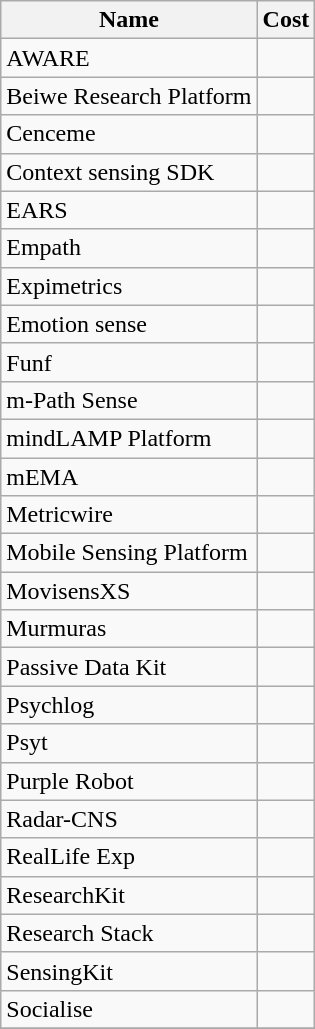<table class="wikitable sortable">
<tr>
<th>Name</th>
<th>Cost</th>
</tr>
<tr>
<td>AWARE</td>
<td></td>
</tr>
<tr>
<td>Beiwe Research Platform</td>
<td></td>
</tr>
<tr>
<td>Cenceme</td>
<td></td>
</tr>
<tr>
<td>Context sensing SDK</td>
<td></td>
</tr>
<tr>
<td>EARS</td>
<td></td>
</tr>
<tr>
<td>Empath</td>
<td></td>
</tr>
<tr>
<td>Expimetrics</td>
<td></td>
</tr>
<tr>
<td>Emotion sense</td>
<td></td>
</tr>
<tr>
<td>Funf</td>
<td></td>
</tr>
<tr>
<td>m-Path Sense</td>
<td></td>
</tr>
<tr>
<td>mindLAMP Platform</td>
<td></td>
</tr>
<tr>
<td>mEMA</td>
<td></td>
</tr>
<tr>
<td>Metricwire</td>
<td></td>
</tr>
<tr>
<td>Mobile Sensing Platform</td>
<td></td>
</tr>
<tr>
<td>MovisensXS</td>
<td></td>
</tr>
<tr>
<td>Murmuras</td>
<td></td>
</tr>
<tr>
<td>Passive Data Kit</td>
<td></td>
</tr>
<tr>
<td>Psychlog</td>
<td></td>
</tr>
<tr>
<td>Psyt</td>
<td></td>
</tr>
<tr>
<td>Purple Robot</td>
<td></td>
</tr>
<tr>
<td>Radar-CNS</td>
<td></td>
</tr>
<tr>
<td>RealLife Exp</td>
<td></td>
</tr>
<tr>
<td>ResearchKit</td>
<td></td>
</tr>
<tr>
<td>Research Stack</td>
<td></td>
</tr>
<tr>
<td>SensingKit</td>
<td></td>
</tr>
<tr>
<td>Socialise</td>
<td></td>
</tr>
<tr>
</tr>
</table>
